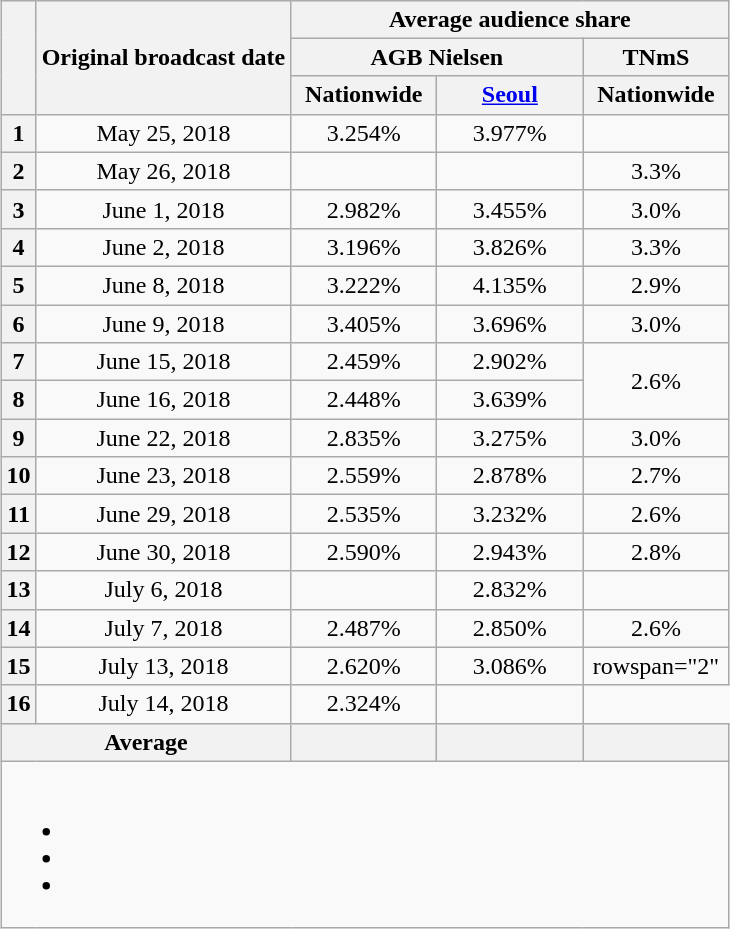<table class="wikitable" style="text-align:center;max-width:550px; margin-left: auto; margin-right: auto; border: none;">
<tr>
</tr>
<tr>
<th rowspan="3"></th>
<th rowspan="3">Original broadcast date</th>
<th colspan="3">Average audience share</th>
</tr>
<tr>
<th colspan="2">AGB Nielsen</th>
<th>TNmS</th>
</tr>
<tr>
<th width="90">Nationwide</th>
<th width="90"><a href='#'>Seoul</a></th>
<th width="90">Nationwide</th>
</tr>
<tr>
<th>1</th>
<td>May 25, 2018</td>
<td>3.254%</td>
<td>3.977%</td>
<td></td>
</tr>
<tr>
<th>2</th>
<td>May 26, 2018</td>
<td></td>
<td></td>
<td>3.3%</td>
</tr>
<tr>
<th>3</th>
<td>June 1, 2018</td>
<td>2.982%</td>
<td>3.455%</td>
<td>3.0%</td>
</tr>
<tr>
<th>4</th>
<td>June 2, 2018</td>
<td>3.196%</td>
<td>3.826%</td>
<td>3.3%</td>
</tr>
<tr>
<th>5</th>
<td>June 8, 2018</td>
<td>3.222%</td>
<td>4.135%</td>
<td>2.9%</td>
</tr>
<tr>
<th>6</th>
<td>June 9, 2018</td>
<td>3.405%</td>
<td>3.696%</td>
<td>3.0%</td>
</tr>
<tr>
<th>7</th>
<td>June 15, 2018</td>
<td>2.459%</td>
<td>2.902%</td>
<td rowspan="2">2.6%</td>
</tr>
<tr>
<th>8</th>
<td>June 16, 2018</td>
<td>2.448%</td>
<td>3.639%</td>
</tr>
<tr>
<th>9</th>
<td>June 22, 2018</td>
<td>2.835%</td>
<td>3.275%</td>
<td>3.0%</td>
</tr>
<tr>
<th>10</th>
<td>June 23, 2018</td>
<td>2.559%</td>
<td>2.878%</td>
<td>2.7%</td>
</tr>
<tr>
<th>11</th>
<td>June 29, 2018</td>
<td>2.535%</td>
<td>3.232%</td>
<td>2.6%</td>
</tr>
<tr>
<th>12</th>
<td>June 30, 2018</td>
<td>2.590%</td>
<td>2.943%</td>
<td>2.8%</td>
</tr>
<tr>
<th>13</th>
<td>July 6, 2018</td>
<td></td>
<td>2.832%</td>
<td></td>
</tr>
<tr>
<th>14</th>
<td>July 7, 2018</td>
<td>2.487%</td>
<td>2.850%</td>
<td>2.6%</td>
</tr>
<tr>
<th>15</th>
<td>July 13, 2018</td>
<td>2.620%</td>
<td>3.086%</td>
<td>rowspan="2" </td>
</tr>
<tr>
<th>16</th>
<td>July 14, 2018</td>
<td>2.324%</td>
<td></td>
</tr>
<tr>
<th colspan="2">Average</th>
<th></th>
<th></th>
<th></th>
</tr>
<tr>
<td colspan="6"><br><ul><li></li><li></li><li></li></ul></td>
</tr>
</table>
